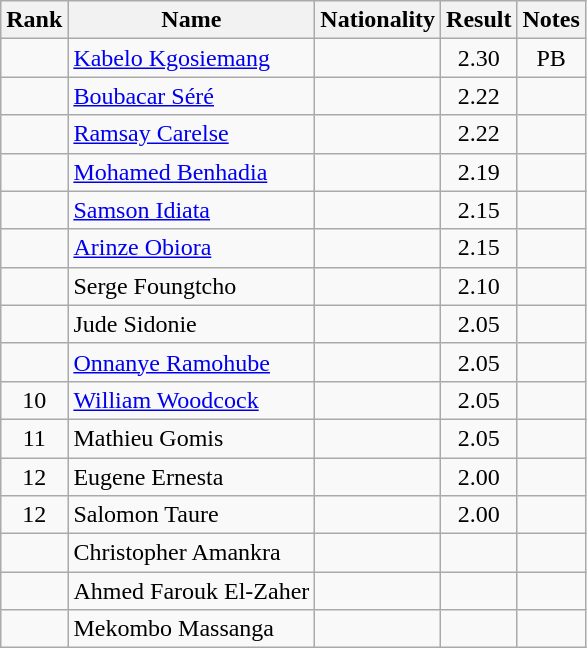<table class="wikitable sortable" style="text-align:center">
<tr>
<th>Rank</th>
<th>Name</th>
<th>Nationality</th>
<th>Result</th>
<th>Notes</th>
</tr>
<tr>
<td></td>
<td align=left><a href='#'>Kabelo Kgosiemang</a></td>
<td align=left></td>
<td>2.30</td>
<td>PB</td>
</tr>
<tr>
<td></td>
<td align=left><a href='#'>Boubacar Séré</a></td>
<td align=left></td>
<td>2.22</td>
<td></td>
</tr>
<tr>
<td></td>
<td align=left><a href='#'>Ramsay Carelse</a></td>
<td align=left></td>
<td>2.22</td>
<td></td>
</tr>
<tr>
<td></td>
<td align=left><a href='#'>Mohamed Benhadia</a></td>
<td align=left></td>
<td>2.19</td>
<td></td>
</tr>
<tr>
<td></td>
<td align=left><a href='#'>Samson Idiata</a></td>
<td align=left></td>
<td>2.15</td>
<td></td>
</tr>
<tr>
<td></td>
<td align=left><a href='#'>Arinze Obiora</a></td>
<td align=left></td>
<td>2.15</td>
<td></td>
</tr>
<tr>
<td></td>
<td align=left>Serge Foungtcho</td>
<td align="left"></td>
<td>2.10</td>
<td></td>
</tr>
<tr>
<td></td>
<td align=left>Jude Sidonie</td>
<td align="left"></td>
<td>2.05</td>
<td></td>
</tr>
<tr>
<td></td>
<td align=left><a href='#'>Onnanye Ramohube</a></td>
<td align=left></td>
<td>2.05</td>
<td></td>
</tr>
<tr>
<td>10</td>
<td align=left><a href='#'>William Woodcock</a></td>
<td align=left></td>
<td>2.05</td>
<td></td>
</tr>
<tr>
<td>11</td>
<td align=left>Mathieu Gomis</td>
<td align="left"></td>
<td>2.05</td>
<td></td>
</tr>
<tr>
<td>12</td>
<td align=left>Eugene Ernesta</td>
<td align="left"></td>
<td>2.00</td>
<td></td>
</tr>
<tr>
<td>12</td>
<td align=left>Salomon Taure</td>
<td align="left"></td>
<td>2.00</td>
<td></td>
</tr>
<tr>
<td></td>
<td align=left>Christopher Amankra</td>
<td align="left"></td>
<td></td>
<td></td>
</tr>
<tr>
<td></td>
<td align=left>Ahmed Farouk El-Zaher</td>
<td align="left"></td>
<td></td>
<td></td>
</tr>
<tr>
<td></td>
<td align=left>Mekombo Massanga</td>
<td align="left"></td>
<td></td>
<td></td>
</tr>
</table>
